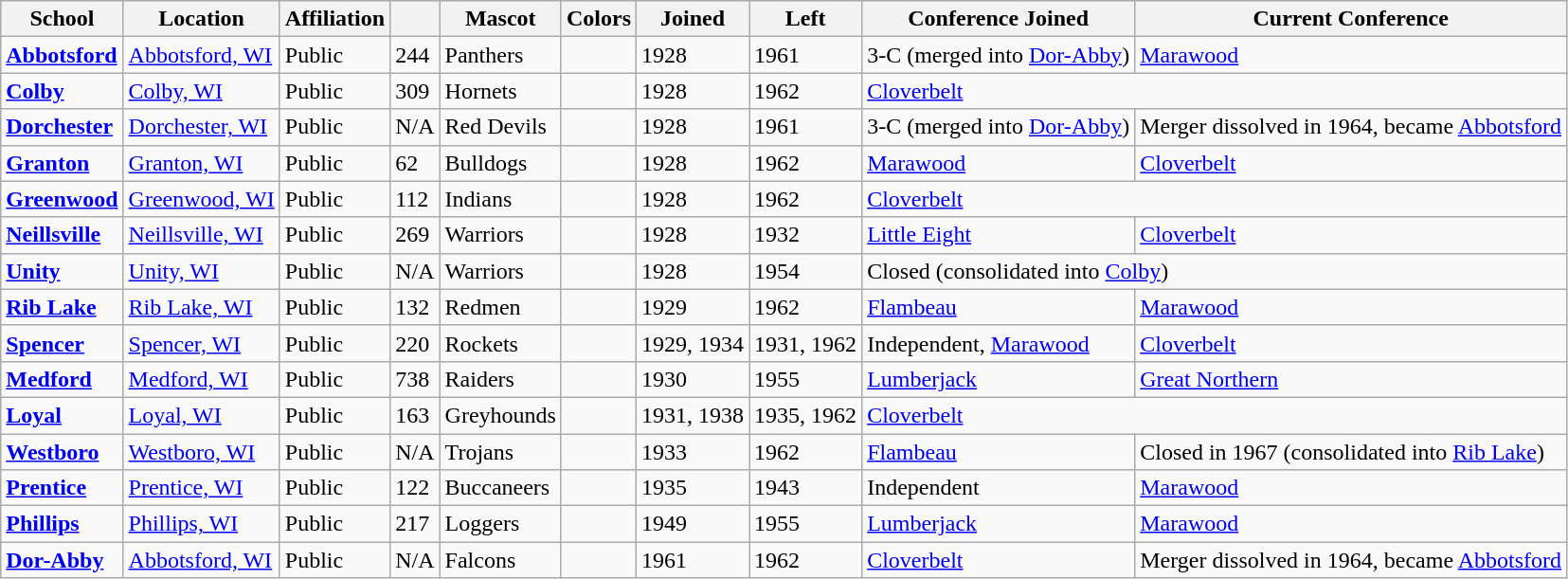<table class="wikitable sortable">
<tr>
<th>School</th>
<th>Location</th>
<th>Affiliation</th>
<th></th>
<th>Mascot</th>
<th>Colors</th>
<th>Joined</th>
<th>Left</th>
<th>Conference Joined</th>
<th>Current Conference</th>
</tr>
<tr>
<td><a href='#'><strong>Abbotsford</strong></a></td>
<td><a href='#'>Abbotsford, WI</a></td>
<td>Public</td>
<td>244</td>
<td>Panthers</td>
<td> </td>
<td>1928</td>
<td>1961</td>
<td>3-C (merged into <a href='#'>Dor-Abby</a>)</td>
<td><a href='#'>Marawood</a></td>
</tr>
<tr>
<td><a href='#'><strong>Colby</strong></a></td>
<td><a href='#'>Colby, WI</a></td>
<td>Public</td>
<td>309</td>
<td>Hornets</td>
<td> </td>
<td>1928</td>
<td>1962</td>
<td colspan="2"><a href='#'>Cloverbelt</a></td>
</tr>
<tr>
<td><a href='#'><strong>Dorchester</strong></a></td>
<td><a href='#'>Dorchester, WI</a></td>
<td>Public</td>
<td>N/A</td>
<td>Red Devils</td>
<td> </td>
<td>1928</td>
<td>1961</td>
<td>3-C (merged into <a href='#'>Dor-Abby</a>)</td>
<td>Merger dissolved in 1964, became <a href='#'>Abbotsford</a></td>
</tr>
<tr>
<td><a href='#'><strong>Granton</strong></a></td>
<td><a href='#'>Granton, WI</a></td>
<td>Public</td>
<td>62</td>
<td>Bulldogs</td>
<td> </td>
<td>1928</td>
<td>1962</td>
<td><a href='#'>Marawood</a></td>
<td><a href='#'>Cloverbelt</a></td>
</tr>
<tr>
<td><a href='#'><strong>Greenwood</strong></a></td>
<td><a href='#'>Greenwood, WI</a></td>
<td>Public</td>
<td>112</td>
<td>Indians</td>
<td> </td>
<td>1928</td>
<td>1962</td>
<td colspan="2"><a href='#'>Cloverbelt</a></td>
</tr>
<tr>
<td><a href='#'><strong>Neillsville</strong></a></td>
<td><a href='#'>Neillsville, WI</a></td>
<td>Public</td>
<td>269</td>
<td>Warriors</td>
<td> </td>
<td>1928</td>
<td>1932</td>
<td><a href='#'>Little Eight</a></td>
<td><a href='#'>Cloverbelt</a></td>
</tr>
<tr>
<td><a href='#'><strong>Unity</strong></a></td>
<td><a href='#'>Unity, WI</a></td>
<td>Public</td>
<td>N/A</td>
<td>Warriors</td>
<td> </td>
<td>1928</td>
<td>1954</td>
<td colspan="2">Closed (consolidated into <a href='#'>Colby</a>)</td>
</tr>
<tr>
<td><a href='#'><strong>Rib Lake</strong></a></td>
<td><a href='#'>Rib Lake, WI</a></td>
<td>Public</td>
<td>132</td>
<td>Redmen</td>
<td> </td>
<td>1929</td>
<td>1962</td>
<td><a href='#'>Flambeau</a></td>
<td><a href='#'>Marawood</a></td>
</tr>
<tr>
<td><a href='#'><strong>Spencer</strong></a></td>
<td><a href='#'>Spencer, WI</a></td>
<td>Public</td>
<td>220</td>
<td>Rockets</td>
<td> </td>
<td>1929, 1934</td>
<td>1931, 1962</td>
<td>Independent, <a href='#'>Marawood</a></td>
<td><a href='#'>Cloverbelt</a></td>
</tr>
<tr>
<td><a href='#'><strong>Medford</strong></a></td>
<td><a href='#'>Medford, WI</a></td>
<td>Public</td>
<td>738</td>
<td>Raiders</td>
<td> </td>
<td>1930</td>
<td>1955</td>
<td><a href='#'>Lumberjack</a></td>
<td><a href='#'>Great Northern</a></td>
</tr>
<tr>
<td><a href='#'><strong>Loyal</strong></a></td>
<td><a href='#'>Loyal, WI</a></td>
<td>Public</td>
<td>163</td>
<td>Greyhounds</td>
<td> </td>
<td>1931, 1938</td>
<td>1935, 1962</td>
<td colspan="2"><a href='#'>Cloverbelt</a></td>
</tr>
<tr>
<td><a href='#'><strong>Westboro</strong></a></td>
<td><a href='#'>Westboro, WI</a></td>
<td>Public</td>
<td>N/A</td>
<td>Trojans</td>
<td> </td>
<td>1933</td>
<td>1962</td>
<td><a href='#'>Flambeau</a></td>
<td>Closed in 1967 (consolidated into <a href='#'>Rib Lake</a>)</td>
</tr>
<tr>
<td><a href='#'><strong>Prentice</strong></a></td>
<td><a href='#'>Prentice, WI</a></td>
<td>Public</td>
<td>122</td>
<td>Buccaneers</td>
<td> </td>
<td>1935</td>
<td>1943</td>
<td>Independent</td>
<td><a href='#'>Marawood</a></td>
</tr>
<tr>
<td><a href='#'><strong>Phillips</strong></a></td>
<td><a href='#'>Phillips, WI</a></td>
<td>Public</td>
<td>217</td>
<td>Loggers</td>
<td> </td>
<td>1949</td>
<td>1955</td>
<td><a href='#'>Lumberjack</a></td>
<td><a href='#'>Marawood</a></td>
</tr>
<tr>
<td><a href='#'><strong>Dor-Abby</strong></a></td>
<td><a href='#'>Abbotsford, WI</a></td>
<td>Public</td>
<td>N/A</td>
<td>Falcons</td>
<td> </td>
<td>1961</td>
<td>1962</td>
<td><a href='#'>Cloverbelt</a></td>
<td>Merger dissolved in 1964, became <a href='#'>Abbotsford</a></td>
</tr>
</table>
